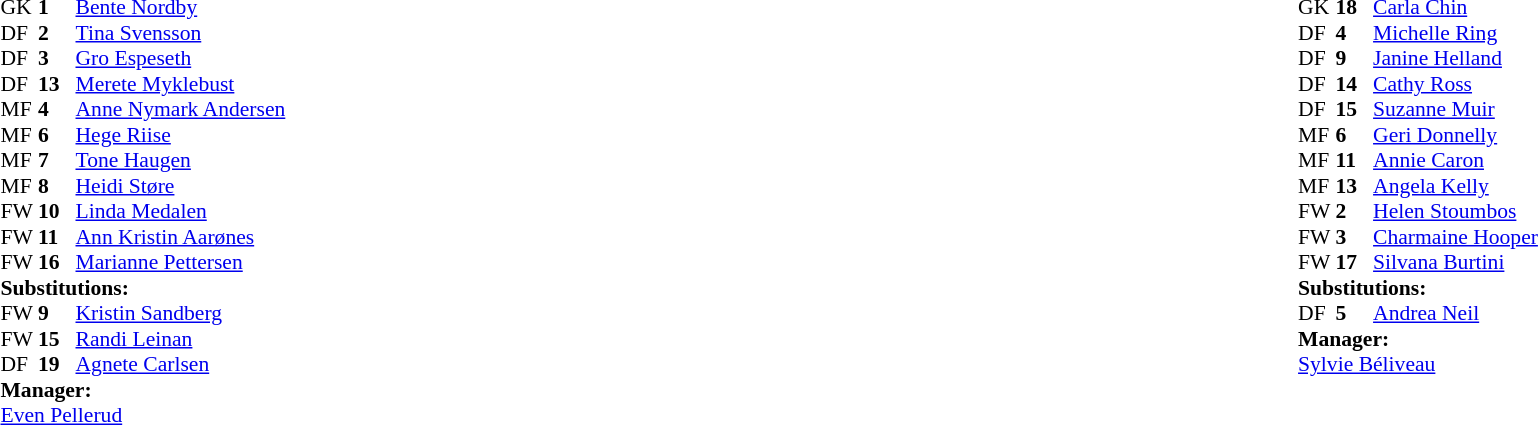<table width="100%">
<tr>
<td valign="top" width="40%"><br><table style="font-size:90%" cellspacing="0" cellpadding="0">
<tr>
<th width=25></th>
<th width=25></th>
</tr>
<tr>
<td>GK</td>
<td><strong>1</strong></td>
<td><a href='#'>Bente Nordby</a></td>
</tr>
<tr>
<td>DF</td>
<td><strong>2</strong></td>
<td><a href='#'>Tina Svensson</a></td>
</tr>
<tr>
<td>DF</td>
<td><strong>3</strong></td>
<td><a href='#'>Gro Espeseth</a></td>
</tr>
<tr>
<td>DF</td>
<td><strong>13</strong></td>
<td><a href='#'>Merete Myklebust</a></td>
</tr>
<tr>
<td>MF</td>
<td><strong>4</strong></td>
<td><a href='#'>Anne Nymark Andersen</a></td>
</tr>
<tr>
<td>MF</td>
<td><strong>6</strong></td>
<td><a href='#'>Hege Riise</a></td>
<td></td>
<td></td>
</tr>
<tr>
<td>MF</td>
<td><strong>7</strong></td>
<td><a href='#'>Tone Haugen</a></td>
<td></td>
<td></td>
</tr>
<tr>
<td>MF</td>
<td><strong>8</strong></td>
<td><a href='#'>Heidi Støre</a></td>
</tr>
<tr>
<td>FW</td>
<td><strong>10</strong></td>
<td><a href='#'>Linda Medalen</a></td>
<td></td>
<td></td>
</tr>
<tr>
<td>FW</td>
<td><strong>11</strong></td>
<td><a href='#'>Ann Kristin Aarønes</a></td>
</tr>
<tr>
<td>FW</td>
<td><strong>16</strong></td>
<td><a href='#'>Marianne Pettersen</a></td>
</tr>
<tr>
<td colspan=3><strong>Substitutions:</strong></td>
</tr>
<tr>
<td>FW</td>
<td><strong>9</strong></td>
<td><a href='#'>Kristin Sandberg</a></td>
<td></td>
<td></td>
</tr>
<tr>
<td>FW</td>
<td><strong>15</strong></td>
<td><a href='#'>Randi Leinan</a></td>
<td></td>
<td></td>
</tr>
<tr>
<td>DF</td>
<td><strong>19</strong></td>
<td><a href='#'>Agnete Carlsen</a></td>
<td></td>
<td></td>
</tr>
<tr>
<td colspan=3><strong>Manager:</strong></td>
</tr>
<tr>
<td colspan=3><a href='#'>Even Pellerud</a></td>
</tr>
</table>
</td>
<td valign="top"></td>
<td valign="top" width="50%"><br><table style="font-size:90%; margin:auto" cellspacing="0" cellpadding="0">
<tr>
<th width=25></th>
<th width=25></th>
</tr>
<tr>
<td>GK</td>
<td><strong>18</strong></td>
<td><a href='#'>Carla Chin</a></td>
</tr>
<tr>
<td>DF</td>
<td><strong>4</strong></td>
<td><a href='#'>Michelle Ring</a></td>
<td></td>
</tr>
<tr>
<td>DF</td>
<td><strong>9</strong></td>
<td><a href='#'>Janine Helland</a></td>
</tr>
<tr>
<td>DF</td>
<td><strong>14</strong></td>
<td><a href='#'>Cathy Ross</a></td>
</tr>
<tr>
<td>DF</td>
<td><strong>15</strong></td>
<td><a href='#'>Suzanne Muir</a></td>
<td></td>
<td></td>
</tr>
<tr>
<td>MF</td>
<td><strong>6</strong></td>
<td><a href='#'>Geri Donnelly</a></td>
<td></td>
</tr>
<tr>
<td>MF</td>
<td><strong>11</strong></td>
<td><a href='#'>Annie Caron</a></td>
<td></td>
</tr>
<tr>
<td>MF</td>
<td><strong>13</strong></td>
<td><a href='#'>Angela Kelly</a></td>
</tr>
<tr>
<td>FW</td>
<td><strong>2</strong></td>
<td><a href='#'>Helen Stoumbos</a></td>
</tr>
<tr>
<td>FW</td>
<td><strong>3</strong></td>
<td><a href='#'>Charmaine Hooper</a></td>
<td></td>
</tr>
<tr>
<td>FW</td>
<td><strong>17</strong></td>
<td><a href='#'>Silvana Burtini</a></td>
</tr>
<tr>
<td colspan=3><strong>Substitutions:</strong></td>
</tr>
<tr>
<td>DF</td>
<td><strong>5</strong></td>
<td><a href='#'>Andrea Neil</a></td>
<td></td>
<td></td>
</tr>
<tr>
<td colspan=3><strong>Manager:</strong></td>
</tr>
<tr>
<td colspan=3><a href='#'>Sylvie Béliveau</a></td>
</tr>
</table>
</td>
</tr>
</table>
